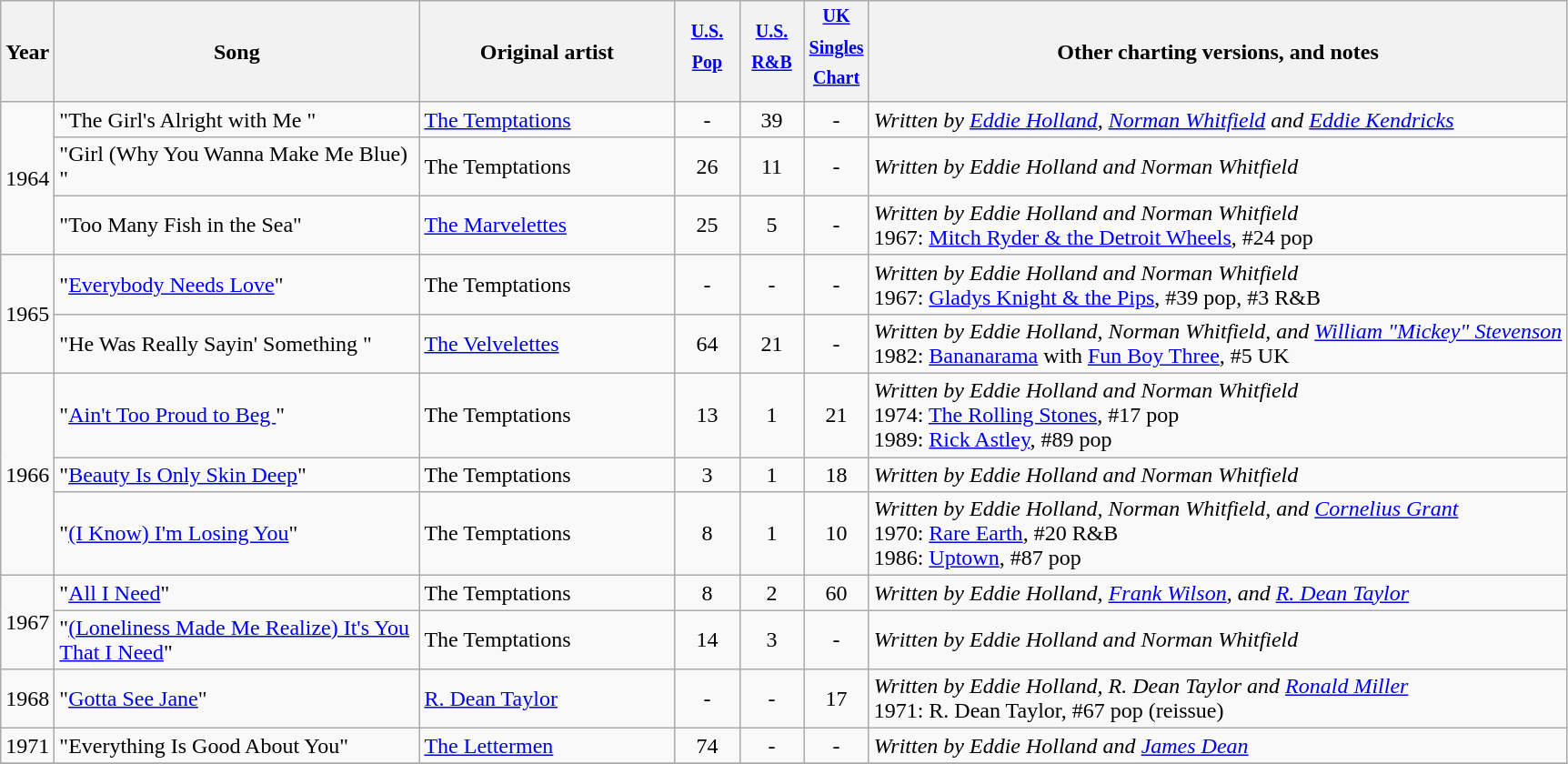<table class="wikitable">
<tr>
<th>Year</th>
<th width="260">Song</th>
<th width="180">Original artist</th>
<th width="40"><sup><a href='#'>U.S. Pop</a></sup></th>
<th width="40"><sup><a href='#'>U.S. R&B</a></sup></th>
<th width="40"><sup><a href='#'>UK Singles Chart</a></sup></th>
<th>Other charting versions, and notes</th>
</tr>
<tr>
<td rowspan="3">1964</td>
<td>"The Girl's Alright with Me "</td>
<td><a href='#'>The Temptations</a></td>
<td align="center">-</td>
<td align="center">39</td>
<td align="center">-</td>
<td><em>Written by <a href='#'>Eddie Holland</a>, <a href='#'>Norman Whitfield</a> and <a href='#'>Eddie Kendricks</a></em></td>
</tr>
<tr>
<td>"Girl (Why You Wanna Make Me Blue)  "</td>
<td>The Temptations</td>
<td align="center">26</td>
<td align="center">11</td>
<td align="center">-</td>
<td><em>Written by Eddie Holland and Norman Whitfield</em></td>
</tr>
<tr>
<td>"Too Many Fish in the Sea"</td>
<td><a href='#'>The Marvelettes</a></td>
<td align="center">25</td>
<td align="center">5</td>
<td align="center">-</td>
<td><em>Written by Eddie Holland and Norman Whitfield</em><br>1967: <a href='#'>Mitch Ryder & the Detroit Wheels</a>, #24 pop</td>
</tr>
<tr>
<td rowspan="2">1965</td>
<td>"<a href='#'>Everybody Needs Love</a>"</td>
<td>The Temptations</td>
<td align="center">-</td>
<td align="center">-</td>
<td align="center">-</td>
<td><em>Written by Eddie Holland and Norman Whitfield</em><br>1967: <a href='#'>Gladys Knight & the Pips</a>, #39 pop, #3 R&B</td>
</tr>
<tr>
<td>"He Was Really Sayin' Something "</td>
<td><a href='#'>The Velvelettes</a></td>
<td align="center">64</td>
<td align="center">21</td>
<td align="center">-</td>
<td><em>Written by Eddie Holland, Norman Whitfield, and <a href='#'>William "Mickey" Stevenson</a></em><br>1982: <a href='#'>Bananarama</a> with <a href='#'>Fun Boy Three</a>, #5 UK</td>
</tr>
<tr>
<td rowspan="3">1966</td>
<td>"<a href='#'>Ain't Too Proud to Beg </a>"</td>
<td>The Temptations</td>
<td align="center">13</td>
<td align="center">1</td>
<td align="center">21</td>
<td><em>Written by Eddie Holland and Norman Whitfield</em><br>1974: <a href='#'>The Rolling Stones</a>, #17 pop<br>1989: <a href='#'>Rick Astley</a>, #89 pop</td>
</tr>
<tr>
<td>"<a href='#'>Beauty Is Only Skin Deep</a>"</td>
<td>The Temptations</td>
<td align="center">3</td>
<td align="center">1</td>
<td align="center">18</td>
<td><em>Written by Eddie Holland and Norman Whitfield</em></td>
</tr>
<tr>
<td>"<a href='#'>(I Know) I'm Losing You</a>"</td>
<td>The Temptations</td>
<td align="center">8</td>
<td align="center">1</td>
<td align="center">10</td>
<td><em>Written by Eddie Holland, Norman Whitfield, and <a href='#'>Cornelius Grant</a></em><br>1970: <a href='#'>Rare Earth</a>, #20 R&B<br>1986: <a href='#'>Uptown</a>, #87 pop</td>
</tr>
<tr>
<td rowspan="2">1967</td>
<td>"<a href='#'>All I Need</a>"</td>
<td>The Temptations</td>
<td align="center">8</td>
<td align="center">2</td>
<td align="center">60</td>
<td><em>Written by Eddie Holland, <a href='#'>Frank Wilson</a>, and <a href='#'>R. Dean Taylor</a></em></td>
</tr>
<tr>
<td>"<a href='#'>(Loneliness Made Me Realize) It's You That I Need</a>"</td>
<td>The Temptations</td>
<td align="center">14</td>
<td align="center">3</td>
<td align="center">-</td>
<td><em>Written by Eddie Holland and Norman Whitfield</em></td>
</tr>
<tr>
<td rowspan="1">1968</td>
<td>"<a href='#'>Gotta See Jane</a>"</td>
<td><a href='#'>R. Dean Taylor</a></td>
<td align="center">-</td>
<td align="center">-</td>
<td align="center">17</td>
<td><em>Written by Eddie Holland, R. Dean Taylor and <a href='#'>Ronald Miller</a></em><br>1971: R. Dean Taylor, #67 pop (reissue)</td>
</tr>
<tr>
<td rowspan="1">1971</td>
<td>"Everything Is Good About You"</td>
<td><a href='#'>The Lettermen</a></td>
<td align="center">74</td>
<td align="center">-</td>
<td align="center">-</td>
<td><em>Written by Eddie Holland and <a href='#'>James Dean</a></em></td>
</tr>
<tr>
</tr>
</table>
